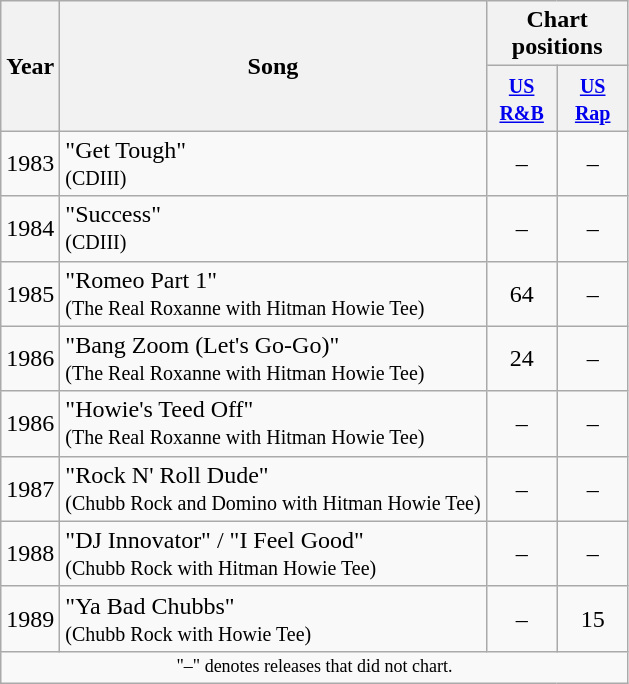<table class="wikitable">
<tr>
<th rowspan="2">Year</th>
<th rowspan="2">Song</th>
<th colspan="4">Chart positions</th>
</tr>
<tr>
<th width=40><small><a href='#'>US R&B</a></small></th>
<th width=40><small><a href='#'>US Rap</a></small></th>
</tr>
<tr>
<td>1983</td>
<td>"Get Tough"<br><small>(CDIII)</small></td>
<td align="center">–</td>
<td align="center">–</td>
</tr>
<tr>
<td>1984</td>
<td>"Success"<br><small>(CDIII)</small></td>
<td align="center">–</td>
<td align="center">–</td>
</tr>
<tr>
<td>1985</td>
<td>"Romeo Part 1"<br><small>(The Real Roxanne with Hitman Howie Tee)</small></td>
<td align="center">64</td>
<td align="center">–</td>
</tr>
<tr>
<td>1986</td>
<td>"Bang Zoom (Let's Go-Go)"<br><small>(The Real Roxanne with Hitman Howie Tee)</small></td>
<td align="center">24</td>
<td align="center">–</td>
</tr>
<tr>
<td>1986</td>
<td>"Howie's Teed Off"<br><small>(The Real Roxanne with Hitman Howie Tee)</small></td>
<td align="center">–</td>
<td align="center">–</td>
</tr>
<tr>
<td>1987</td>
<td>"Rock N' Roll Dude"<br><small>(Chubb Rock and Domino with Hitman Howie Tee)</small></td>
<td align="center">–</td>
<td align="center">–</td>
</tr>
<tr>
<td>1988</td>
<td>"DJ Innovator" / "I Feel Good"<br><small>(Chubb Rock with Hitman Howie Tee)</small></td>
<td align="center">–</td>
<td align="center">–</td>
</tr>
<tr>
<td>1989</td>
<td>"Ya Bad Chubbs"<br><small>(Chubb Rock with Howie Tee)</small></td>
<td align="center">–</td>
<td align="center">15</td>
</tr>
<tr>
<td colspan="6" style="text-align:center; font-size:9pt;">"–" denotes releases that did not chart.</td>
</tr>
</table>
